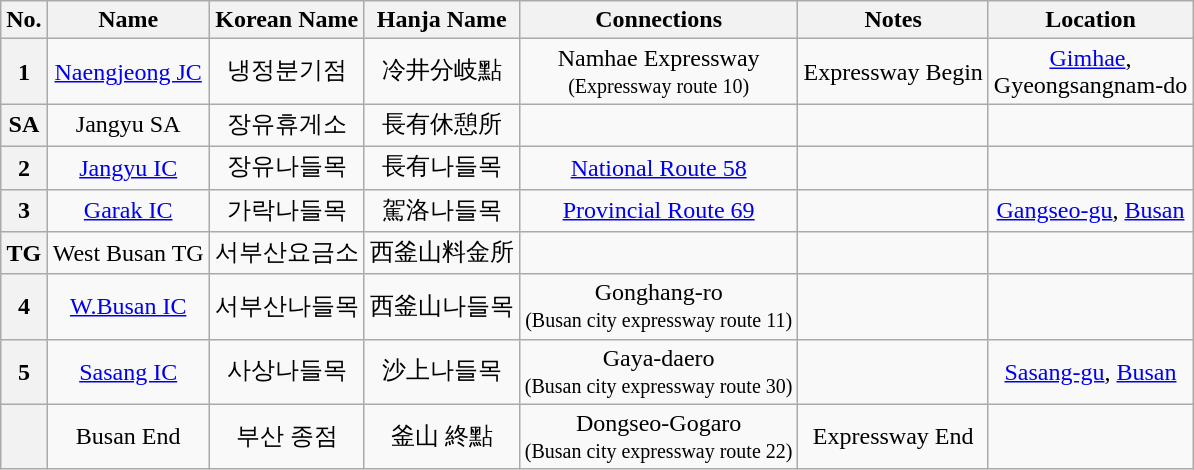<table class="wikitable" style="text-align: center;">
<tr>
<th>No.</th>
<th>Name</th>
<th>Korean Name</th>
<th>Hanja Name</th>
<th>Connections</th>
<th>Notes</th>
<th>Location</th>
</tr>
<tr>
<th>1</th>
<td><a href='#'>Naengjeong JC</a></td>
<td>냉정분기점</td>
<td>冷井分岐點</td>
<td>Namhae Expressway<br><small>(Expressway route 10)</small></td>
<td>Expressway Begin</td>
<td><a href='#'>Gimhae</a>,<br>Gyeongsangnam-do</td>
</tr>
<tr>
<th>SA</th>
<td>Jangyu SA</td>
<td>장유휴게소</td>
<td>長有休憩所</td>
<td></td>
<td></td>
<td></td>
</tr>
<tr>
<th>2</th>
<td><a href='#'>Jangyu IC</a></td>
<td>장유나들목</td>
<td>長有나들목</td>
<td><a href='#'>National Route 58</a></td>
<td></td>
<td></td>
</tr>
<tr>
<th>3</th>
<td><a href='#'>Garak IC</a></td>
<td>가락나들목</td>
<td>駕洛나들목</td>
<td><a href='#'>Provincial Route 69</a></td>
<td></td>
<td><a href='#'>Gangseo-gu</a>, <a href='#'>Busan</a></td>
</tr>
<tr>
<th>TG</th>
<td>West Busan TG</td>
<td>서부산요금소</td>
<td>西釜山料金所</td>
<td></td>
<td></td>
<td></td>
</tr>
<tr>
<th>4</th>
<td><a href='#'>W.Busan IC</a></td>
<td>서부산나들목</td>
<td>西釜山나들목</td>
<td>Gonghang-ro<br><small>(Busan city expressway route 11)</small></td>
<td></td>
<td></td>
</tr>
<tr>
<th>5</th>
<td><a href='#'>Sasang IC</a></td>
<td>사상나들목</td>
<td>沙上나들목</td>
<td>Gaya-daero<br><small>(Busan city expressway route 30)</small></td>
<td></td>
<td><a href='#'>Sasang-gu</a>, <a href='#'>Busan</a></td>
</tr>
<tr>
<th></th>
<td>Busan End</td>
<td>부산 종점</td>
<td>釜山 終點</td>
<td>Dongseo-Gogaro<br><small>(Busan city expressway route 22)</small></td>
<td>Expressway End</td>
<td></td>
</tr>
</table>
